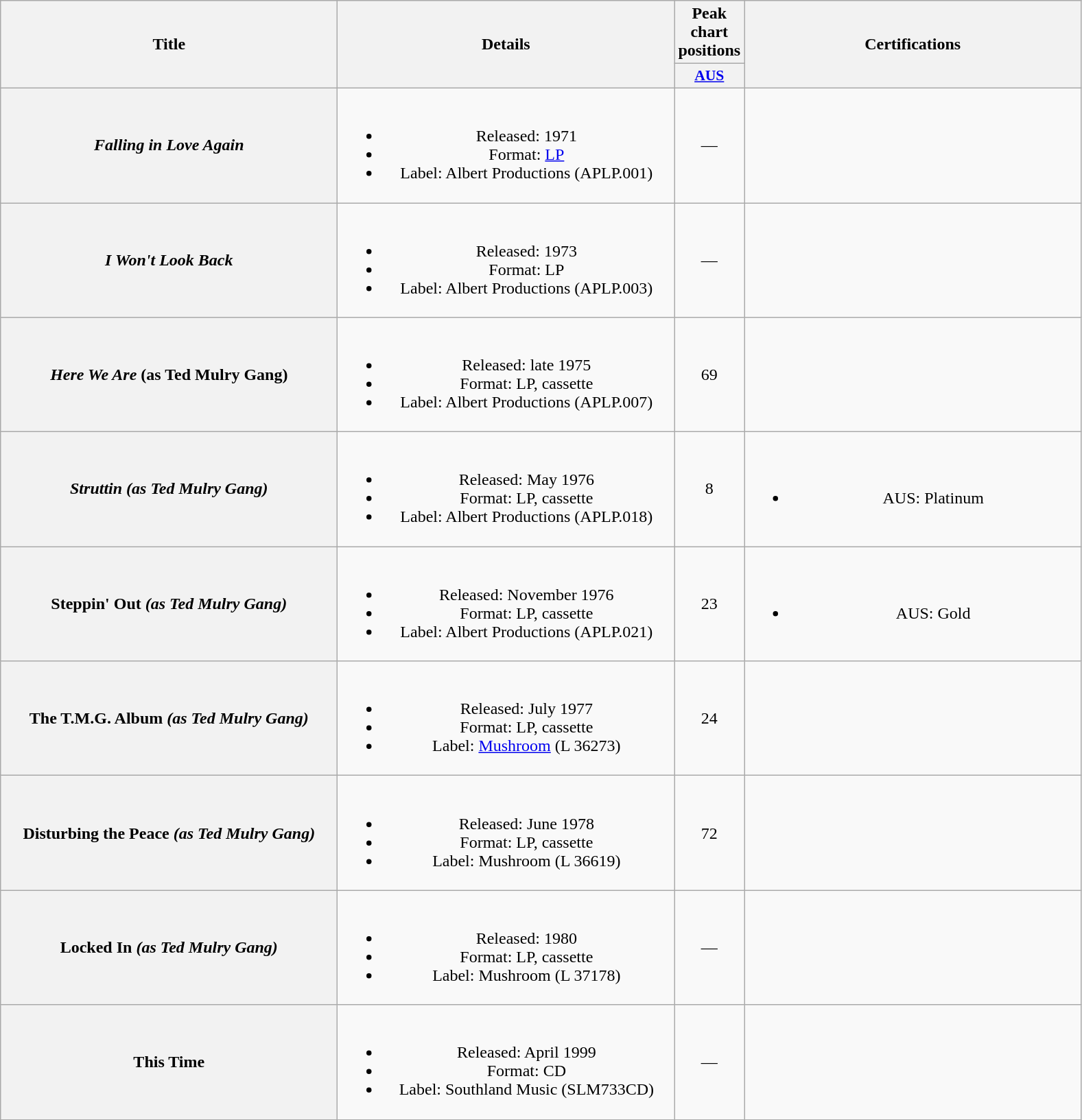<table class="wikitable plainrowheaders" style="text-align:center;" border="1">
<tr>
<th scope="col" rowspan="2" style="width:20em;">Title</th>
<th scope="col" rowspan="2" style="width:20em;">Details</th>
<th scope="col" colspan="1">Peak chart positions</th>
<th scope="col" rowspan="2" style="width:20em;">Certifications</th>
</tr>
<tr>
<th scope="col" style="width:3em; font-size:90%"><a href='#'>AUS</a><br></th>
</tr>
<tr>
<th scope="row"><em>Falling in Love Again</em></th>
<td><br><ul><li>Released: 1971</li><li>Format: <a href='#'>LP</a></li><li>Label: Albert Productions (APLP.001)</li></ul></td>
<td>—</td>
<td></td>
</tr>
<tr>
<th scope="row"><em>I Won't Look Back</em></th>
<td><br><ul><li>Released: 1973</li><li>Format: LP</li><li>Label: Albert Productions (APLP.003)</li></ul></td>
<td>—</td>
<td></td>
</tr>
<tr>
<th scope="row"><em>Here We Are</em> (as Ted Mulry Gang)</th>
<td><br><ul><li>Released: late 1975</li><li>Format: LP, cassette</li><li>Label: Albert Productions (APLP.007)</li></ul></td>
<td>69</td>
<td></td>
</tr>
<tr>
<th scope="row"><em>Struttin<strong> (as Ted Mulry Gang)</th>
<td><br><ul><li>Released: May 1976</li><li>Format: LP, cassette</li><li>Label: Albert Productions (APLP.018)</li></ul></td>
<td>8</td>
<td><br><ul><li>AUS: Platinum</li></ul></td>
</tr>
<tr>
<th scope="row"></em>Steppin' Out<em> (as Ted Mulry Gang)</th>
<td><br><ul><li>Released: November 1976</li><li>Format: LP, cassette</li><li>Label: Albert Productions (APLP.021)</li></ul></td>
<td>23</td>
<td><br><ul><li>AUS: Gold</li></ul></td>
</tr>
<tr>
<th scope="row"></em>The T.M.G. Album<em> (as Ted Mulry Gang)</th>
<td><br><ul><li>Released: July 1977</li><li>Format: LP, cassette</li><li>Label: <a href='#'>Mushroom</a> (L 36273)</li></ul></td>
<td>24</td>
<td></td>
</tr>
<tr>
<th scope="row"></em>Disturbing the Peace<em> (as Ted Mulry Gang)</th>
<td><br><ul><li>Released: June 1978</li><li>Format: LP, cassette</li><li>Label: Mushroom (L 36619)</li></ul></td>
<td>72</td>
<td></td>
</tr>
<tr>
<th scope="row"></em>Locked In<em> (as Ted Mulry Gang)</th>
<td><br><ul><li>Released: 1980</li><li>Format: LP, cassette</li><li>Label: Mushroom (L 37178)</li></ul></td>
<td>—</td>
<td></td>
</tr>
<tr>
<th scope="row"></em>This Time<em></th>
<td><br><ul><li>Released: April 1999</li><li>Format: CD</li><li>Label: Southland Music (SLM733CD)</li></ul></td>
<td>—</td>
<td></td>
</tr>
</table>
